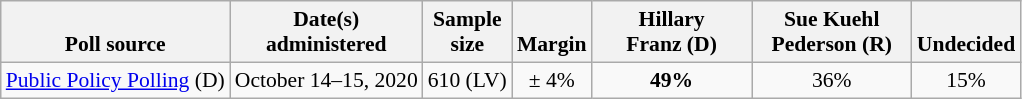<table class="wikitable" style="font-size:90%;text-align:center;">
<tr valign=bottom>
<th>Poll source</th>
<th>Date(s)<br>administered</th>
<th>Sample<br>size</th>
<th>Margin<br></th>
<th style="width:100px;">Hillary<br>Franz (D)</th>
<th style="width:100px;">Sue Kuehl<br>Pederson (R)</th>
<th>Undecided</th>
</tr>
<tr>
<td style="text-align:left;"><a href='#'>Public Policy Polling</a> (D)</td>
<td>October 14–15, 2020</td>
<td>610 (LV)</td>
<td>± 4%</td>
<td><strong>49%</strong></td>
<td>36%</td>
<td>15%</td>
</tr>
</table>
